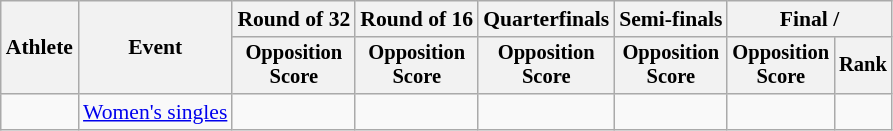<table class="wikitable" style="font-size:90%">
<tr>
<th rowspan=2>Athlete</th>
<th rowspan=2>Event</th>
<th>Round of 32</th>
<th>Round of 16</th>
<th>Quarterfinals</th>
<th>Semi-finals</th>
<th colspan=2>Final / </th>
</tr>
<tr style="font-size:95%">
<th>Opposition<br>Score</th>
<th>Opposition<br>Score</th>
<th>Opposition<br>Score</th>
<th>Opposition<br>Score</th>
<th>Opposition<br>Score</th>
<th>Rank</th>
</tr>
<tr align=center>
<td align=left></td>
<td align=left><a href='#'>Women's singles</a></td>
<td></td>
<td></td>
<td></td>
<td></td>
<td></td>
<td></td>
</tr>
</table>
